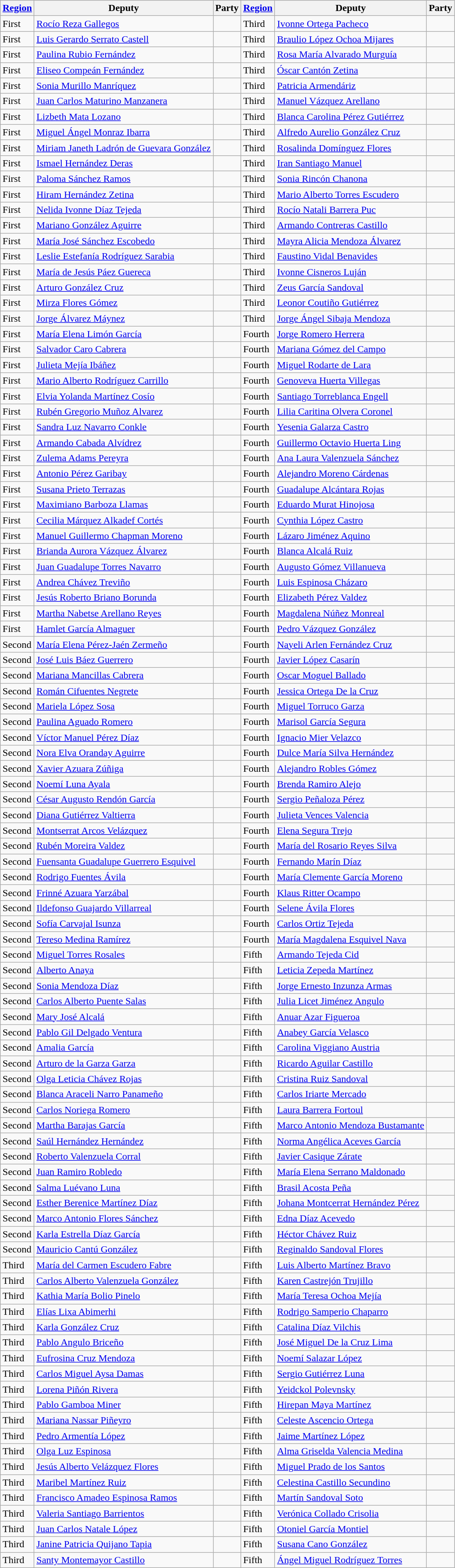<table class="wikitable" class="wikitable mw-collapsible mw-collapsed">
<tr style="background:#efefef;">
<th><strong><a href='#'>Region</a></strong></th>
<th><strong>Deputy</strong></th>
<th><strong>Party</strong></th>
<th><strong><a href='#'>Region</a></strong></th>
<th><strong>Deputy</strong></th>
<th><strong>Party</strong></th>
</tr>
<tr>
<td>First</td>
<td><a href='#'>Rocío Reza Gallegos</a></td>
<td></td>
<td>Third</td>
<td><a href='#'>Ivonne Ortega Pacheco</a></td>
<td></td>
</tr>
<tr>
<td>First</td>
<td><a href='#'>Luis Gerardo Serrato Castell</a></td>
<td></td>
<td>Third</td>
<td><a href='#'>Braulio López Ochoa Mijares</a><br></td>
<td></td>
</tr>
<tr>
<td>First</td>
<td><a href='#'>Paulina Rubio Fernández</a></td>
<td></td>
<td>Third</td>
<td><a href='#'>Rosa María Alvarado Murguía</a></td>
<td></td>
</tr>
<tr>
<td>First</td>
<td><a href='#'>Eliseo Compeán Fernández</a></td>
<td></td>
<td>Third</td>
<td><a href='#'>Óscar Cantón Zetina</a></td>
<td></td>
</tr>
<tr>
<td>First</td>
<td><a href='#'>Sonia Murillo Manríquez</a></td>
<td></td>
<td>Third</td>
<td><a href='#'>Patricia Armendáriz</a></td>
<td></td>
</tr>
<tr>
<td>First</td>
<td><a href='#'>Juan Carlos Maturino Manzanera</a></td>
<td></td>
<td>Third</td>
<td><a href='#'>Manuel Vázquez Arellano</a></td>
<td></td>
</tr>
<tr>
<td>First</td>
<td><a href='#'>Lizbeth Mata Lozano</a></td>
<td></td>
<td>Third</td>
<td><a href='#'>Blanca Carolina Pérez Gutiérrez</a></td>
<td></td>
</tr>
<tr>
<td>First</td>
<td><a href='#'>Miguel Ángel Monraz Ibarra</a></td>
<td></td>
<td>Third</td>
<td><a href='#'>Alfredo Aurelio González Cruz</a></td>
<td></td>
</tr>
<tr>
<td>First</td>
<td><a href='#'>Miriam Janeth Ladrón de Guevara González</a><br></td>
<td></td>
<td>Third</td>
<td><a href='#'>Rosalinda Domínguez Flores</a></td>
<td></td>
</tr>
<tr>
<td>First</td>
<td><a href='#'>Ismael Hernández Deras</a></td>
<td></td>
<td>Third</td>
<td><a href='#'>Iran Santiago Manuel</a></td>
<td></td>
</tr>
<tr>
<td>First</td>
<td><a href='#'>Paloma Sánchez Ramos</a></td>
<td></td>
<td>Third</td>
<td><a href='#'>Sonia Rincón Chanona</a></td>
<td></td>
</tr>
<tr>
<td>First</td>
<td><a href='#'>Hiram Hernández Zetina</a></td>
<td></td>
<td>Third</td>
<td><a href='#'>Mario Alberto Torres Escudero</a></td>
<td></td>
</tr>
<tr>
<td>First</td>
<td><a href='#'>Nelida Ivonne Díaz Tejeda</a></td>
<td></td>
<td>Third</td>
<td><a href='#'>Rocío Natali Barrera Puc</a></td>
<td></td>
</tr>
<tr>
<td>First</td>
<td><a href='#'>Mariano González Aguirre</a></td>
<td></td>
<td>Third</td>
<td><a href='#'>Armando Contreras Castillo</a></td>
<td></td>
</tr>
<tr>
<td>First</td>
<td><a href='#'>María José Sánchez Escobedo</a><br></td>
<td></td>
<td>Third</td>
<td><a href='#'>Mayra Alicia Mendoza Álvarez</a></td>
<td></td>
</tr>
<tr>
<td>First</td>
<td><a href='#'>Leslie Estefanía Rodríguez Sarabia</a></td>
<td></td>
<td>Third</td>
<td><a href='#'>Faustino Vidal Benavides</a></td>
<td></td>
</tr>
<tr>
<td>First</td>
<td><a href='#'>María de Jesús Páez Guereca</a><br></td>
<td></td>
<td>Third</td>
<td><a href='#'>Ivonne Cisneros Luján</a></td>
<td></td>
</tr>
<tr>
<td>First</td>
<td><a href='#'>Arturo González Cruz</a></td>
<td></td>
<td>Third</td>
<td><a href='#'>Zeus García Sandoval</a></td>
<td></td>
</tr>
<tr>
<td>First</td>
<td><a href='#'>Mirza Flores Gómez</a></td>
<td></td>
<td>Third</td>
<td><a href='#'>Leonor Coutiño Gutiérrez</a></td>
<td></td>
</tr>
<tr>
<td>First</td>
<td><a href='#'>Jorge Álvarez Máynez</a></td>
<td></td>
<td>Third</td>
<td><a href='#'>Jorge Ángel Sibaja Mendoza</a></td>
<td></td>
</tr>
<tr>
<td>First</td>
<td><a href='#'>María Elena Limón García</a></td>
<td></td>
<td>Fourth</td>
<td><a href='#'>Jorge Romero Herrera</a></td>
<td></td>
</tr>
<tr>
<td>First</td>
<td><a href='#'>Salvador Caro Cabrera</a></td>
<td></td>
<td>Fourth</td>
<td><a href='#'>Mariana Gómez del Campo</a></td>
<td></td>
</tr>
<tr>
<td>First</td>
<td><a href='#'>Julieta Mejía Ibáñez</a></td>
<td></td>
<td>Fourth</td>
<td><a href='#'>Miguel Rodarte de Lara</a><br></td>
<td></td>
</tr>
<tr>
<td>First</td>
<td><a href='#'>Mario Alberto Rodríguez Carrillo</a></td>
<td></td>
<td>Fourth</td>
<td><a href='#'>Genoveva Huerta Villegas</a></td>
<td></td>
</tr>
<tr>
<td>First</td>
<td><a href='#'>Elvia Yolanda Martínez Cosío</a></td>
<td></td>
<td>Fourth</td>
<td><a href='#'>Santiago Torreblanca Engell</a></td>
<td></td>
</tr>
<tr>
<td>First</td>
<td><a href='#'>Rubén Gregorio Muñoz Alvarez</a></td>
<td></td>
<td>Fourth</td>
<td><a href='#'>Lilia Caritina Olvera Coronel</a></td>
<td></td>
</tr>
<tr>
<td>First</td>
<td><a href='#'>Sandra Luz Navarro Conkle</a></td>
<td></td>
<td>Fourth</td>
<td><a href='#'>Yesenia Galarza Castro</a></td>
<td></td>
</tr>
<tr>
<td>First</td>
<td><a href='#'>Armando Cabada Alvídrez</a></td>
<td></td>
<td>Fourth</td>
<td><a href='#'>Guillermo Octavio Huerta Ling</a></td>
<td></td>
</tr>
<tr>
<td>First</td>
<td><a href='#'>Zulema Adams Pereyra</a></td>
<td></td>
<td>Fourth</td>
<td><a href='#'>Ana Laura Valenzuela Sánchez</a></td>
<td></td>
</tr>
<tr>
<td>First</td>
<td><a href='#'>Antonio Pérez Garibay</a></td>
<td></td>
<td>Fourth</td>
<td><a href='#'>Alejandro Moreno Cárdenas</a></td>
<td></td>
</tr>
<tr>
<td>First</td>
<td><a href='#'>Susana Prieto Terrazas</a></td>
<td></td>
<td>Fourth</td>
<td><a href='#'>Guadalupe Alcántara Rojas</a></td>
<td></td>
</tr>
<tr>
<td>First</td>
<td><a href='#'>Maximiano Barboza Llamas</a></td>
<td></td>
<td>Fourth</td>
<td><a href='#'>Eduardo Murat Hinojosa</a></td>
<td></td>
</tr>
<tr>
<td>First</td>
<td><a href='#'>Cecilia Márquez Alkadef Cortés</a></td>
<td></td>
<td>Fourth</td>
<td><a href='#'>Cynthia López Castro</a></td>
<td></td>
</tr>
<tr>
<td>First</td>
<td><a href='#'>Manuel Guillermo Chapman Moreno</a></td>
<td></td>
<td>Fourth</td>
<td><a href='#'>Lázaro Jiménez Aquino</a></td>
<td></td>
</tr>
<tr>
<td>First</td>
<td><a href='#'>Brianda Aurora Vázquez Álvarez</a></td>
<td></td>
<td>Fourth</td>
<td><a href='#'>Blanca Alcalá Ruiz</a></td>
<td></td>
</tr>
<tr>
<td>First</td>
<td><a href='#'>Juan Guadalupe Torres Navarro</a></td>
<td></td>
<td>Fourth</td>
<td><a href='#'>Augusto Gómez Villanueva</a></td>
<td></td>
</tr>
<tr>
<td>First</td>
<td><a href='#'>Andrea Chávez Treviño</a></td>
<td></td>
<td>Fourth</td>
<td><a href='#'>Luis Espinosa Cházaro</a></td>
<td></td>
</tr>
<tr>
<td>First</td>
<td><a href='#'>Jesús Roberto Briano Borunda</a></td>
<td></td>
<td>Fourth</td>
<td><a href='#'>Elizabeth Pérez Valdez</a></td>
<td></td>
</tr>
<tr>
<td>First</td>
<td><a href='#'>Martha Nabetse Arellano Reyes</a></td>
<td></td>
<td>Fourth</td>
<td><a href='#'>Magdalena Núñez Monreal</a></td>
<td></td>
</tr>
<tr>
<td>First</td>
<td><a href='#'>Hamlet García Almaguer</a></td>
<td></td>
<td>Fourth</td>
<td><a href='#'>Pedro Vázquez González</a></td>
<td></td>
</tr>
<tr>
<td>Second</td>
<td><a href='#'>María Elena Pérez-Jaén Zermeño</a><br></td>
<td></td>
<td>Fourth</td>
<td><a href='#'>Nayeli Arlen Fernández Cruz</a></td>
<td></td>
</tr>
<tr>
<td>Second</td>
<td><a href='#'>José Luis Báez Guerrero</a></td>
<td></td>
<td>Fourth</td>
<td><a href='#'>Javier López Casarín</a></td>
<td></td>
</tr>
<tr>
<td>Second</td>
<td><a href='#'>Mariana Mancillas Cabrera</a></td>
<td></td>
<td>Fourth</td>
<td><a href='#'>Oscar Moguel Ballado</a><br></td>
<td></td>
</tr>
<tr>
<td>Second</td>
<td><a href='#'>Román Cifuentes Negrete</a></td>
<td></td>
<td>Fourth</td>
<td><a href='#'>Jessica Ortega De la Cruz</a></td>
<td></td>
</tr>
<tr>
<td>Second</td>
<td><a href='#'>Mariela López Sosa</a></td>
<td></td>
<td>Fourth</td>
<td><a href='#'>Miguel Torruco Garza</a></td>
<td></td>
</tr>
<tr>
<td>Second</td>
<td><a href='#'>Paulina Aguado Romero</a></td>
<td></td>
<td>Fourth</td>
<td><a href='#'>Marisol García Segura</a></td>
<td></td>
</tr>
<tr>
<td>Second</td>
<td><a href='#'>Víctor Manuel Pérez Díaz</a></td>
<td></td>
<td>Fourth</td>
<td><a href='#'>Ignacio Mier Velazco</a></td>
<td></td>
</tr>
<tr>
<td>Second</td>
<td><a href='#'>Nora Elva Oranday Aguirre</a></td>
<td></td>
<td>Fourth</td>
<td><a href='#'>Dulce María Silva Hernández</a></td>
<td></td>
</tr>
<tr>
<td>Second</td>
<td><a href='#'>Xavier Azuara Zúñiga</a></td>
<td></td>
<td>Fourth</td>
<td><a href='#'>Alejandro Robles Gómez</a></td>
<td></td>
</tr>
<tr>
<td>Second</td>
<td><a href='#'>Noemí Luna Ayala</a></td>
<td></td>
<td>Fourth</td>
<td><a href='#'>Brenda Ramiro Alejo</a></td>
<td></td>
</tr>
<tr>
<td>Second</td>
<td><a href='#'>César Augusto Rendón García</a><br></td>
<td></td>
<td>Fourth</td>
<td><a href='#'>Sergio Peñaloza Pérez</a></td>
<td></td>
</tr>
<tr>
<td>Second</td>
<td><a href='#'>Diana Gutiérrez Valtierra</a></td>
<td></td>
<td>Fourth</td>
<td><a href='#'>Julieta Vences Valencia</a></td>
<td></td>
</tr>
<tr>
<td>Second</td>
<td><a href='#'>Montserrat Arcos Velázquez</a></td>
<td></td>
<td>Fourth</td>
<td><a href='#'>Elena Segura Trejo</a><br></td>
<td></td>
</tr>
<tr>
<td>Second</td>
<td><a href='#'>Rubén Moreira Valdez</a></td>
<td></td>
<td>Fourth</td>
<td><a href='#'>María del Rosario Reyes Silva</a></td>
<td></td>
</tr>
<tr>
<td>Second</td>
<td><a href='#'>Fuensanta Guadalupe Guerrero Esquivel</a></td>
<td></td>
<td>Fourth</td>
<td><a href='#'>Fernando Marín Díaz</a></td>
<td></td>
</tr>
<tr>
<td>Second</td>
<td><a href='#'>Rodrigo Fuentes Ávila</a></td>
<td></td>
<td>Fourth</td>
<td><a href='#'>María Clemente García Moreno</a></td>
<td></td>
</tr>
<tr>
<td>Second</td>
<td><a href='#'>Frinné Azuara Yarzábal</a></td>
<td></td>
<td>Fourth</td>
<td><a href='#'>Klaus Ritter Ocampo</a></td>
<td></td>
</tr>
<tr>
<td>Second</td>
<td><a href='#'>Ildefonso Guajardo Villarreal</a></td>
<td></td>
<td>Fourth</td>
<td><a href='#'>Selene Ávila Flores</a></td>
<td></td>
</tr>
<tr>
<td>Second</td>
<td><a href='#'>Sofía Carvajal Isunza</a></td>
<td></td>
<td>Fourth</td>
<td><a href='#'>Carlos Ortiz Tejeda</a></td>
<td></td>
</tr>
<tr>
<td>Second</td>
<td><a href='#'>Tereso Medina Ramírez</a></td>
<td></td>
<td>Fourth</td>
<td><a href='#'>María Magdalena Esquivel Nava</a></td>
<td></td>
</tr>
<tr>
<td>Second</td>
<td><a href='#'>Miguel Torres Rosales</a></td>
<td></td>
<td>Fifth</td>
<td><a href='#'>Armando Tejeda Cid</a></td>
<td></td>
</tr>
<tr>
<td>Second</td>
<td><a href='#'>Alberto Anaya</a></td>
<td></td>
<td>Fifth</td>
<td><a href='#'>Leticia Zepeda Martínez</a></td>
<td></td>
</tr>
<tr>
<td>Second</td>
<td><a href='#'>Sonia Mendoza Díaz</a></td>
<td></td>
<td>Fifth</td>
<td><a href='#'>Jorge Ernesto Inzunza Armas</a></td>
<td></td>
</tr>
<tr>
<td>Second</td>
<td><a href='#'>Carlos Alberto Puente Salas</a></td>
<td></td>
<td>Fifth</td>
<td><a href='#'>Julia Licet Jiménez Angulo</a></td>
<td></td>
</tr>
<tr>
<td>Second</td>
<td><a href='#'>Mary José Alcalá</a></td>
<td></td>
<td>Fifth</td>
<td><a href='#'>Anuar Azar Figueroa</a></td>
<td></td>
</tr>
<tr>
<td>Second</td>
<td><a href='#'>Pablo Gil Delgado Ventura</a><br></td>
<td></td>
<td>Fifth</td>
<td><a href='#'>Anabey García Velasco</a></td>
<td></td>
</tr>
<tr>
<td>Second</td>
<td><a href='#'>Amalia García</a></td>
<td></td>
<td>Fifth</td>
<td><a href='#'>Carolina Viggiano Austria</a></td>
<td></td>
</tr>
<tr>
<td>Second</td>
<td><a href='#'>Arturo de la Garza Garza</a></td>
<td></td>
<td>Fifth</td>
<td><a href='#'>Ricardo Aguilar Castillo</a></td>
<td></td>
</tr>
<tr>
<td>Second</td>
<td><a href='#'>Olga Leticia Chávez Rojas</a></td>
<td></td>
<td>Fifth</td>
<td><a href='#'>Cristina Ruiz Sandoval</a></td>
<td></td>
</tr>
<tr>
<td>Second</td>
<td><a href='#'>Blanca Araceli Narro Panameño</a></td>
<td></td>
<td>Fifth</td>
<td><a href='#'>Carlos Iriarte Mercado</a></td>
<td></td>
</tr>
<tr>
<td>Second</td>
<td><a href='#'>Carlos Noriega Romero</a></td>
<td></td>
<td>Fifth</td>
<td><a href='#'>Laura Barrera Fortoul</a></td>
<td></td>
</tr>
<tr>
<td>Second</td>
<td><a href='#'>Martha Barajas García</a></td>
<td></td>
<td>Fifth</td>
<td><a href='#'>Marco Antonio Mendoza Bustamante</a></td>
<td></td>
</tr>
<tr>
<td>Second</td>
<td><a href='#'>Saúl Hernández Hernández</a></td>
<td></td>
<td>Fifth</td>
<td><a href='#'>Norma Angélica Aceves García</a></td>
<td></td>
</tr>
<tr>
<td>Second</td>
<td><a href='#'>Roberto Valenzuela Corral</a></td>
<td></td>
<td>Fifth</td>
<td><a href='#'>Javier Casique Zárate</a></td>
<td></td>
</tr>
<tr>
<td>Second</td>
<td><a href='#'>Juan Ramiro Robledo</a></td>
<td></td>
<td>Fifth</td>
<td><a href='#'>María Elena Serrano Maldonado</a></td>
<td></td>
</tr>
<tr>
<td>Second</td>
<td><a href='#'>Salma Luévano Luna</a></td>
<td></td>
<td>Fifth</td>
<td><a href='#'>Brasil Acosta Peña</a></td>
<td></td>
</tr>
<tr>
<td>Second</td>
<td><a href='#'>Esther Berenice Martínez Díaz</a></td>
<td></td>
<td>Fifth</td>
<td><a href='#'>Johana Montcerrat Hernández Pérez</a></td>
<td></td>
</tr>
<tr>
<td>Second</td>
<td><a href='#'>Marco Antonio Flores Sánchez</a></td>
<td></td>
<td>Fifth</td>
<td><a href='#'>Edna Díaz Acevedo</a></td>
<td></td>
</tr>
<tr>
<td>Second</td>
<td><a href='#'>Karla Estrella Díaz García</a></td>
<td></td>
<td>Fifth</td>
<td><a href='#'>Héctor Chávez Ruiz</a></td>
<td></td>
</tr>
<tr>
<td>Second</td>
<td><a href='#'>Mauricio Cantú González</a></td>
<td></td>
<td>Fifth</td>
<td><a href='#'>Reginaldo Sandoval Flores</a></td>
<td></td>
</tr>
<tr>
<td>Third</td>
<td><a href='#'>María del Carmen Escudero Fabre</a></td>
<td></td>
<td>Fifth</td>
<td><a href='#'>Luis Alberto Martínez Bravo</a></td>
<td></td>
</tr>
<tr>
<td>Third</td>
<td><a href='#'>Carlos Alberto Valenzuela González</a></td>
<td></td>
<td>Fifth</td>
<td><a href='#'>Karen Castrejón Trujillo</a></td>
<td></td>
</tr>
<tr>
<td>Third</td>
<td><a href='#'>Kathia María Bolio Pinelo</a></td>
<td></td>
<td>Fifth</td>
<td><a href='#'>María Teresa Ochoa Mejía</a></td>
<td></td>
</tr>
<tr>
<td>Third</td>
<td><a href='#'>Elías Lixa Abimerhi</a></td>
<td></td>
<td>Fifth</td>
<td><a href='#'>Rodrigo Samperio Chaparro</a></td>
<td></td>
</tr>
<tr>
<td>Third</td>
<td><a href='#'>Karla González Cruz</a><br></td>
<td></td>
<td>Fifth</td>
<td><a href='#'>Catalina Díaz Vilchis</a></td>
<td></td>
</tr>
<tr>
<td>Third</td>
<td><a href='#'>Pablo Angulo Briceño</a></td>
<td></td>
<td>Fifth</td>
<td><a href='#'>José Miguel De la Cruz Lima</a></td>
<td></td>
</tr>
<tr>
<td>Third</td>
<td><a href='#'>Eufrosina Cruz Mendoza</a></td>
<td></td>
<td>Fifth</td>
<td><a href='#'>Noemí Salazar López</a></td>
<td></td>
</tr>
<tr>
<td>Third</td>
<td><a href='#'>Carlos Miguel Aysa Damas</a></td>
<td></td>
<td>Fifth</td>
<td><a href='#'>Sergio Gutiérrez Luna</a></td>
<td></td>
</tr>
<tr>
<td>Third</td>
<td><a href='#'>Lorena Piñón Rivera</a></td>
<td></td>
<td>Fifth</td>
<td><a href='#'>Yeidckol Polevnsky</a></td>
<td></td>
</tr>
<tr>
<td>Third</td>
<td><a href='#'>Pablo Gamboa Miner</a></td>
<td></td>
<td>Fifth</td>
<td><a href='#'>Hirepan Maya Martínez</a></td>
<td></td>
</tr>
<tr>
<td>Third</td>
<td><a href='#'>Mariana Nassar Piñeyro</a></td>
<td></td>
<td>Fifth</td>
<td><a href='#'>Celeste Ascencio Ortega</a></td>
<td></td>
</tr>
<tr>
<td>Third</td>
<td><a href='#'>Pedro Armentía López</a></td>
<td></td>
<td>Fifth</td>
<td><a href='#'>Jaime Martínez López</a></td>
<td></td>
</tr>
<tr>
<td>Third</td>
<td><a href='#'>Olga Luz Espinosa</a></td>
<td></td>
<td>Fifth</td>
<td><a href='#'>Alma Griselda Valencia Medina</a></td>
<td></td>
</tr>
<tr>
<td>Third</td>
<td><a href='#'>Jesús Alberto Velázquez Flores</a><br></td>
<td></td>
<td>Fifth</td>
<td><a href='#'>Miguel Prado de los Santos</a></td>
<td></td>
</tr>
<tr>
<td>Third</td>
<td><a href='#'>Maribel Martínez Ruiz</a></td>
<td></td>
<td>Fifth</td>
<td><a href='#'>Celestina Castillo Secundino</a></td>
<td></td>
</tr>
<tr>
<td>Third</td>
<td><a href='#'>Francisco Amadeo Espinosa Ramos</a></td>
<td></td>
<td>Fifth</td>
<td><a href='#'>Martín Sandoval Soto</a></td>
<td></td>
</tr>
<tr>
<td>Third</td>
<td><a href='#'>Valeria Santiago Barrientos</a></td>
<td></td>
<td>Fifth</td>
<td><a href='#'>Verónica Collado Crisolia</a></td>
<td></td>
</tr>
<tr>
<td>Third</td>
<td><a href='#'>Juan Carlos Natale López</a></td>
<td></td>
<td>Fifth</td>
<td><a href='#'>Otoniel García Montiel</a></td>
<td></td>
</tr>
<tr>
<td>Third</td>
<td><a href='#'>Janine Patricia Quijano Tapia</a></td>
<td></td>
<td>Fifth</td>
<td><a href='#'>Susana Cano González</a></td>
<td></td>
</tr>
<tr>
<td>Third</td>
<td><a href='#'>Santy Montemayor Castillo</a></td>
<td></td>
<td>Fifth</td>
<td><a href='#'>Ángel Miguel Rodríguez Torres</a></td>
<td></td>
</tr>
</table>
